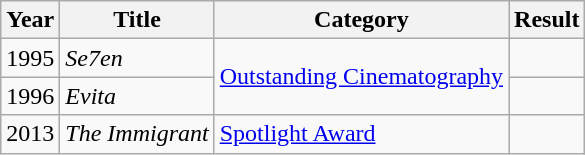<table class="wikitable">
<tr>
<th>Year</th>
<th>Title</th>
<th>Category</th>
<th>Result</th>
</tr>
<tr>
<td>1995</td>
<td><em>Se7en</em></td>
<td rowspan=2><a href='#'>Outstanding Cinematography</a></td>
<td></td>
</tr>
<tr>
<td>1996</td>
<td><em>Evita</em></td>
<td></td>
</tr>
<tr>
<td>2013</td>
<td><em>The Immigrant</em></td>
<td><a href='#'>Spotlight Award</a></td>
<td></td>
</tr>
</table>
